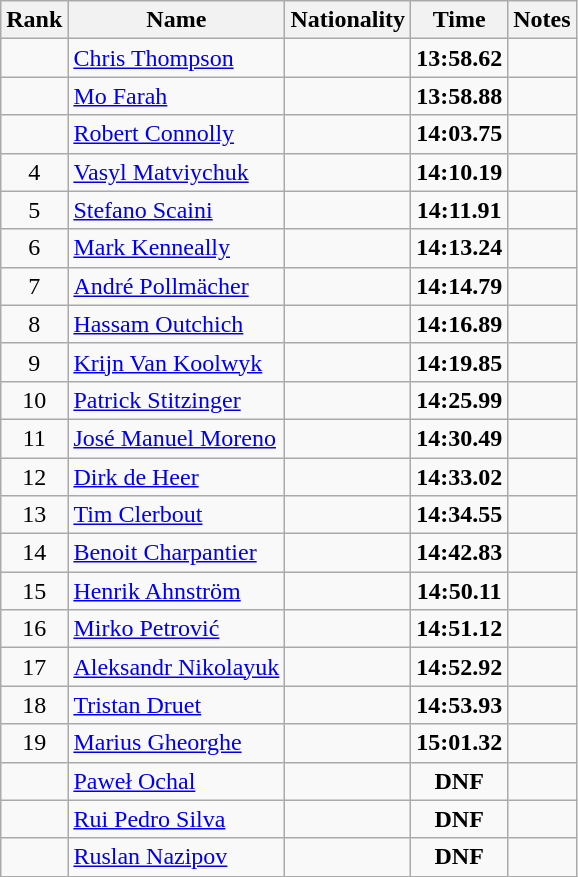<table class="wikitable sortable" style="text-align:center">
<tr>
<th>Rank</th>
<th>Name</th>
<th>Nationality</th>
<th>Time</th>
<th>Notes</th>
</tr>
<tr>
<td></td>
<td align=left><a href='#'>Chris Thompson</a></td>
<td align=left></td>
<td><strong>13:58.62</strong></td>
<td></td>
</tr>
<tr>
<td></td>
<td align=left><a href='#'>Mo Farah</a></td>
<td align=left></td>
<td><strong>13:58.88</strong></td>
<td></td>
</tr>
<tr>
<td></td>
<td align=left><a href='#'>Robert Connolly</a></td>
<td align=left></td>
<td><strong>14:03.75</strong></td>
<td></td>
</tr>
<tr>
<td>4</td>
<td align=left><a href='#'>Vasyl Matviychuk</a></td>
<td align=left></td>
<td><strong>14:10.19</strong></td>
<td></td>
</tr>
<tr>
<td>5</td>
<td align=left><a href='#'>Stefano Scaini</a></td>
<td align=left></td>
<td><strong>14:11.91</strong></td>
<td></td>
</tr>
<tr>
<td>6</td>
<td align=left><a href='#'>Mark Kenneally</a></td>
<td align=left></td>
<td><strong>14:13.24</strong></td>
<td></td>
</tr>
<tr>
<td>7</td>
<td align=left><a href='#'>André Pollmächer</a></td>
<td align=left></td>
<td><strong>14:14.79</strong></td>
<td></td>
</tr>
<tr>
<td>8</td>
<td align=left><a href='#'>Hassam Outchich</a></td>
<td align=left></td>
<td><strong>14:16.89</strong></td>
<td></td>
</tr>
<tr>
<td>9</td>
<td align=left><a href='#'>Krijn Van Koolwyk</a></td>
<td align=left></td>
<td><strong>14:19.85</strong></td>
<td></td>
</tr>
<tr>
<td>10</td>
<td align=left><a href='#'>Patrick Stitzinger</a></td>
<td align=left></td>
<td><strong>14:25.99</strong></td>
<td></td>
</tr>
<tr>
<td>11</td>
<td align=left><a href='#'>José Manuel Moreno</a></td>
<td align=left></td>
<td><strong>14:30.49</strong></td>
<td></td>
</tr>
<tr>
<td>12</td>
<td align=left><a href='#'>Dirk de Heer</a></td>
<td align=left></td>
<td><strong>14:33.02</strong></td>
<td></td>
</tr>
<tr>
<td>13</td>
<td align=left><a href='#'>Tim Clerbout</a></td>
<td align=left></td>
<td><strong>14:34.55</strong></td>
<td></td>
</tr>
<tr>
<td>14</td>
<td align=left><a href='#'>Benoit Charpantier</a></td>
<td align=left></td>
<td><strong>14:42.83</strong></td>
<td></td>
</tr>
<tr>
<td>15</td>
<td align=left><a href='#'>Henrik Ahnström</a></td>
<td align=left></td>
<td><strong>14:50.11</strong></td>
<td></td>
</tr>
<tr>
<td>16</td>
<td align=left><a href='#'>Mirko Petrović</a></td>
<td align=left></td>
<td><strong>14:51.12</strong></td>
<td></td>
</tr>
<tr>
<td>17</td>
<td align=left><a href='#'>Aleksandr Nikolayuk</a></td>
<td align=left></td>
<td><strong>14:52.92</strong></td>
<td></td>
</tr>
<tr>
<td>18</td>
<td align=left><a href='#'>Tristan Druet</a></td>
<td align=left></td>
<td><strong>14:53.93</strong></td>
<td></td>
</tr>
<tr>
<td>19</td>
<td align=left><a href='#'>Marius Gheorghe</a></td>
<td align=left></td>
<td><strong>15:01.32</strong></td>
<td></td>
</tr>
<tr>
<td></td>
<td align=left><a href='#'>Paweł Ochal</a></td>
<td align=left></td>
<td><strong>DNF</strong></td>
<td></td>
</tr>
<tr>
<td></td>
<td align=left><a href='#'>Rui Pedro Silva</a></td>
<td align=left></td>
<td><strong>DNF</strong></td>
<td></td>
</tr>
<tr>
<td></td>
<td align=left><a href='#'>Ruslan Nazipov</a></td>
<td align=left></td>
<td><strong>DNF</strong></td>
<td></td>
</tr>
</table>
